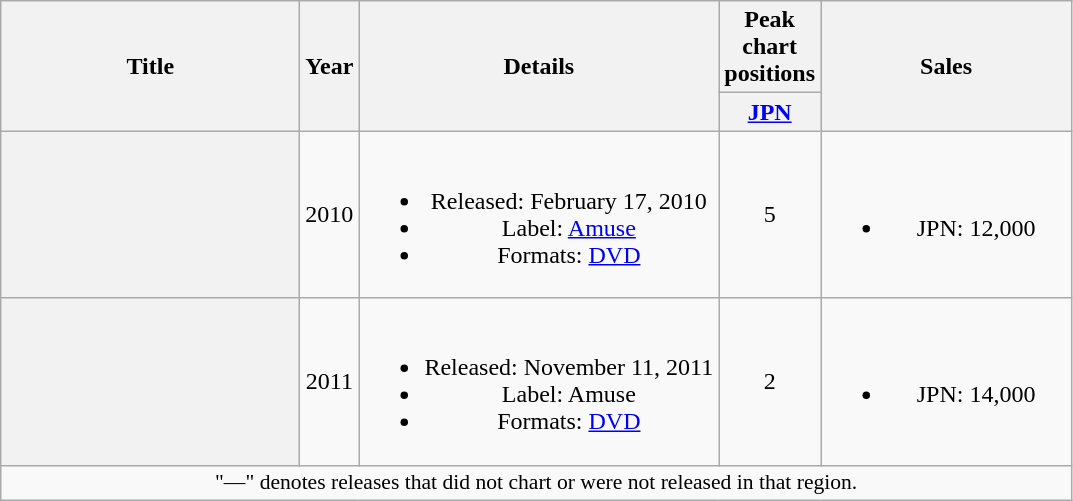<table class="wikitable plainrowheaders" style="text-align:center;">
<tr>
<th rowspan="2" style="width:12em;">Title</th>
<th rowspan="2">Year</th>
<th rowspan="2">Details</th>
<th colspan="1">Peak chart positions</th>
<th rowspan="2" style="width:10em;">Sales<br></th>
</tr>
<tr>
<th width="30"><a href='#'>JPN</a><br></th>
</tr>
<tr>
<th scope="row"><br></th>
<td>2010</td>
<td><br><ul><li>Released: February 17, 2010</li><li>Label: <a href='#'>Amuse</a></li><li>Formats: <a href='#'>DVD</a></li></ul></td>
<td>5</td>
<td><br><ul><li>JPN: 12,000</li></ul></td>
</tr>
<tr>
<th scope="row"><br></th>
<td>2011</td>
<td><br><ul><li>Released: November 11, 2011</li><li>Label: Amuse</li><li>Formats: <a href='#'>DVD</a></li></ul></td>
<td>2</td>
<td><br><ul><li>JPN: 14,000</li></ul></td>
</tr>
<tr>
<td colspan="6" style="font-size:90%;">"—" denotes releases that did not chart or were not released in that region.</td>
</tr>
</table>
